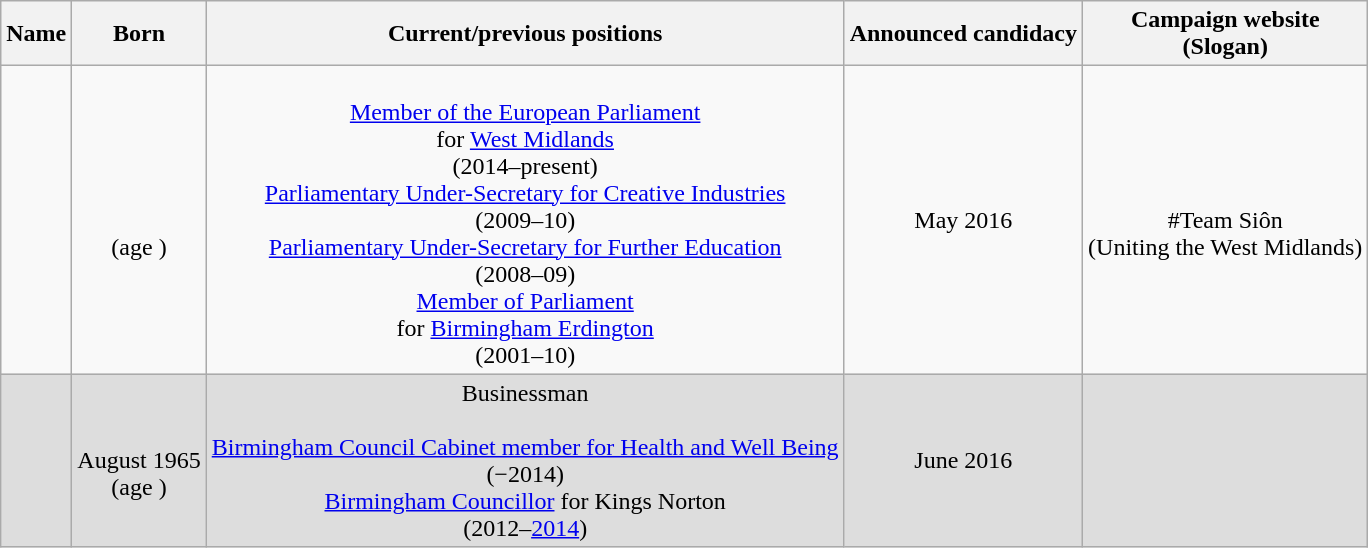<table class="wikitable sortable" style="text-align:center">
<tr>
<th>Name</th>
<th>Born</th>
<th>Current/previous positions</th>
<th>Announced candidacy</th>
<th>Campaign website<br> (Slogan)</th>
</tr>
<tr>
<td><br> <strong></strong></td>
<td><br> <br> (age )</td>
<td><br><a href='#'>Member of the European Parliament</a><br>for <a href='#'>West Midlands</a><br>
(2014–present)<br>
<a href='#'>Parliamentary Under-Secretary for Creative Industries</a><br>
(2009–10)<br>
<a href='#'>Parliamentary Under-Secretary for Further Education</a><br>
(2008–09)<br>
<a href='#'>Member of Parliament</a><br>for <a href='#'>Birmingham Erdington</a><br>
(2001–10)</td>
<td>May 2016</td>
<td><br>#Team Siôn<br>(Uniting the West Midlands)</td>
</tr>
<tr style="background: #DDDDDD">
<td><br><strong></strong></td>
<td><br>August 1965<br> (age )</td>
<td>Businessman<br><br><a href='#'>Birmingham Council Cabinet member for Health and Well Being</a><br>
(−2014)<br>
<a href='#'>Birmingham Councillor</a> for Kings Norton<br> (2012–<a href='#'>2014</a>)</td>
<td>June 2016</td>
<td></td>
</tr>
</table>
